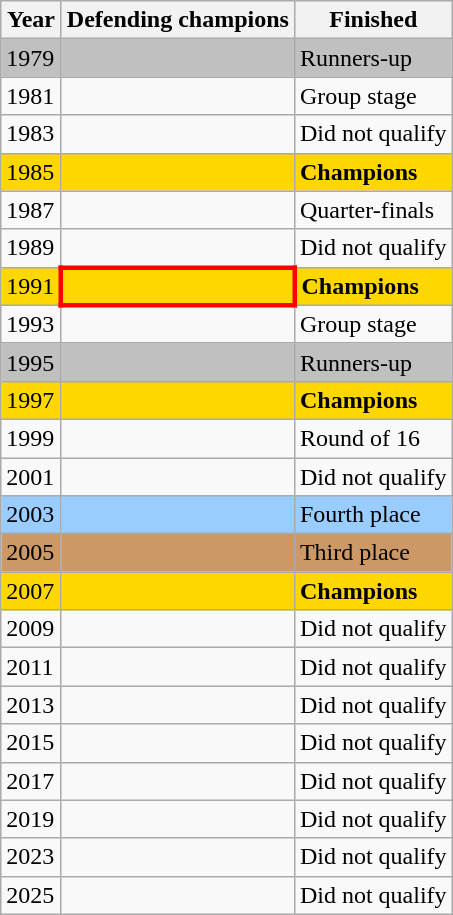<table class="wikitable">
<tr>
<th>Year</th>
<th>Defending champions</th>
<th>Finished</th>
</tr>
<tr bgcolor=silver>
<td>1979</td>
<td></td>
<td>Runners-up</td>
</tr>
<tr>
<td>1981</td>
<td></td>
<td>Group stage</td>
</tr>
<tr>
<td>1983</td>
<td></td>
<td>Did not qualify</td>
</tr>
<tr bgcolor=gold>
<td>1985</td>
<td></td>
<td><strong>Champions</strong></td>
</tr>
<tr>
<td>1987</td>
<td></td>
<td>Quarter-finals</td>
</tr>
<tr>
<td>1989</td>
<td></td>
<td>Did not qualify</td>
</tr>
<tr bgcolor= gold>
<td>1991</td>
<td style="border: 3px solid red"></td>
<td><strong>Champions</strong></td>
</tr>
<tr>
<td>1993</td>
<td></td>
<td>Group stage</td>
</tr>
<tr bgcolor= silver>
<td>1995</td>
<td></td>
<td>Runners-up</td>
</tr>
<tr bgcolor= gold>
<td>1997</td>
<td></td>
<td><strong>Champions</strong></td>
</tr>
<tr>
<td>1999</td>
<td></td>
<td>Round of 16</td>
</tr>
<tr>
<td>2001</td>
<td></td>
<td>Did not qualify</td>
</tr>
<tr bgcolor= #9acdff>
<td>2003</td>
<td></td>
<td>Fourth place</td>
</tr>
<tr bgcolor= #cc9966>
<td>2005</td>
<td></td>
<td>Third place</td>
</tr>
<tr bgcolor= gold>
<td>2007</td>
<td></td>
<td><strong>Champions</strong></td>
</tr>
<tr>
<td>2009</td>
<td></td>
<td>Did not qualify</td>
</tr>
<tr>
<td>2011</td>
<td></td>
<td>Did not qualify</td>
</tr>
<tr>
<td>2013</td>
<td></td>
<td>Did not qualify</td>
</tr>
<tr>
<td>2015</td>
<td></td>
<td>Did not qualify</td>
</tr>
<tr>
<td>2017</td>
<td></td>
<td>Did not qualify</td>
</tr>
<tr>
<td>2019</td>
<td></td>
<td>Did not qualify</td>
</tr>
<tr>
<td>2023</td>
<td></td>
<td>Did not qualify</td>
</tr>
<tr>
<td>2025</td>
<td></td>
<td>Did not qualify</td>
</tr>
</table>
